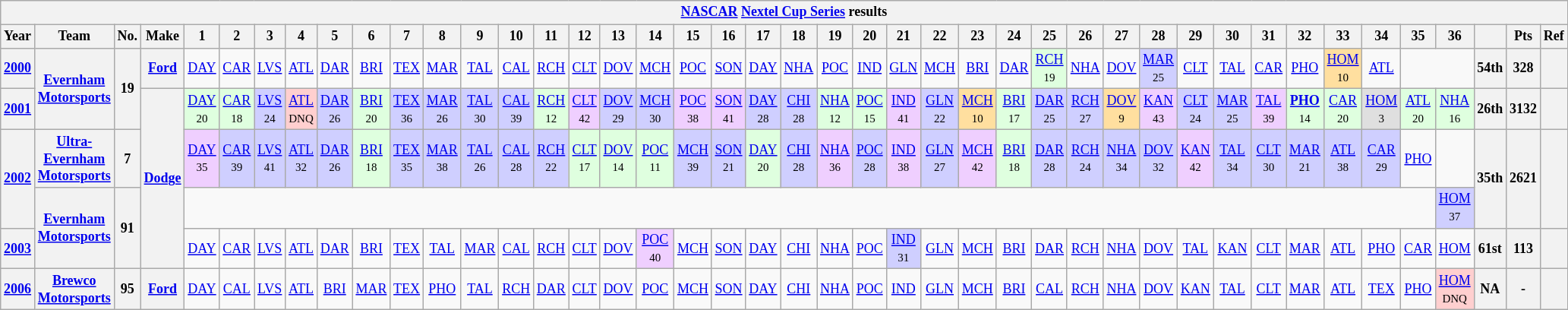<table class="wikitable" style="text-align:center; font-size:75%">
<tr>
<th colspan=45><a href='#'>NASCAR</a> <a href='#'>Nextel Cup Series</a> results</th>
</tr>
<tr>
<th>Year</th>
<th>Team</th>
<th>No.</th>
<th>Make</th>
<th>1</th>
<th>2</th>
<th>3</th>
<th>4</th>
<th>5</th>
<th>6</th>
<th>7</th>
<th>8</th>
<th>9</th>
<th>10</th>
<th>11</th>
<th>12</th>
<th>13</th>
<th>14</th>
<th>15</th>
<th>16</th>
<th>17</th>
<th>18</th>
<th>19</th>
<th>20</th>
<th>21</th>
<th>22</th>
<th>23</th>
<th>24</th>
<th>25</th>
<th>26</th>
<th>27</th>
<th>28</th>
<th>29</th>
<th>30</th>
<th>31</th>
<th>32</th>
<th>33</th>
<th>34</th>
<th>35</th>
<th>36</th>
<th></th>
<th>Pts</th>
<th>Ref</th>
</tr>
<tr>
<th><a href='#'>2000</a></th>
<th rowspan=2><a href='#'>Evernham Motorsports</a></th>
<th rowspan=2>19</th>
<th><a href='#'>Ford</a></th>
<td><a href='#'>DAY</a></td>
<td><a href='#'>CAR</a></td>
<td><a href='#'>LVS</a></td>
<td><a href='#'>ATL</a></td>
<td><a href='#'>DAR</a></td>
<td><a href='#'>BRI</a></td>
<td><a href='#'>TEX</a></td>
<td><a href='#'>MAR</a></td>
<td><a href='#'>TAL</a></td>
<td><a href='#'>CAL</a></td>
<td><a href='#'>RCH</a></td>
<td><a href='#'>CLT</a></td>
<td><a href='#'>DOV</a></td>
<td><a href='#'>MCH</a></td>
<td><a href='#'>POC</a></td>
<td><a href='#'>SON</a></td>
<td><a href='#'>DAY</a></td>
<td><a href='#'>NHA</a></td>
<td><a href='#'>POC</a></td>
<td><a href='#'>IND</a></td>
<td><a href='#'>GLN</a></td>
<td><a href='#'>MCH</a></td>
<td><a href='#'>BRI</a></td>
<td><a href='#'>DAR</a></td>
<td style="background:#DFFFDF;"><a href='#'>RCH</a><br><small>19</small></td>
<td><a href='#'>NHA</a></td>
<td><a href='#'>DOV</a></td>
<td style="background:#CFCFFF;"><a href='#'>MAR</a><br><small>25</small></td>
<td><a href='#'>CLT</a></td>
<td><a href='#'>TAL</a></td>
<td><a href='#'>CAR</a></td>
<td><a href='#'>PHO</a></td>
<td style="background:#FFDF9F;"><a href='#'>HOM</a><br><small>10</small></td>
<td><a href='#'>ATL</a></td>
<td colspan=2></td>
<th>54th</th>
<th>328</th>
<th></th>
</tr>
<tr>
<th><a href='#'>2001</a></th>
<th rowspan=4><a href='#'>Dodge</a></th>
<td style="background:#DFFFDF;"><a href='#'>DAY</a><br><small>20</small></td>
<td style="background:#DFFFDF;"><a href='#'>CAR</a><br><small>18</small></td>
<td style="background:#CFCFFF;"><a href='#'>LVS</a><br><small>24</small></td>
<td style="background:#FFCFCF;"><a href='#'>ATL</a><br><small>DNQ</small></td>
<td style="background:#CFCFFF;"><a href='#'>DAR</a><br><small>26</small></td>
<td style="background:#DFFFDF;"><a href='#'>BRI</a><br><small>20</small></td>
<td style="background:#CFCFFF;"><a href='#'>TEX</a><br><small>36</small></td>
<td style="background:#CFCFFF;"><a href='#'>MAR</a><br><small>26</small></td>
<td style="background:#CFCFFF;"><a href='#'>TAL</a><br><small>30</small></td>
<td style="background:#CFCFFF;"><a href='#'>CAL</a><br><small>39</small></td>
<td style="background:#DFFFDF;"><a href='#'>RCH</a><br><small>12</small></td>
<td style="background:#EFCFFF;"><a href='#'>CLT</a><br><small>42</small></td>
<td style="background:#CFCFFF;"><a href='#'>DOV</a><br><small>29</small></td>
<td style="background:#CFCFFF;"><a href='#'>MCH</a><br><small>30</small></td>
<td style="background:#EFCFFF;"><a href='#'>POC</a><br><small>38</small></td>
<td style="background:#EFCFFF;"><a href='#'>SON</a><br><small>41</small></td>
<td style="background:#CFCFFF;"><a href='#'>DAY</a><br><small>28</small></td>
<td style="background:#CFCFFF;"><a href='#'>CHI</a><br><small>28</small></td>
<td style="background:#DFFFDF;"><a href='#'>NHA</a><br><small>12</small></td>
<td style="background:#DFFFDF;"><a href='#'>POC</a><br><small>15</small></td>
<td style="background:#EFCFFF;"><a href='#'>IND</a> <br><small>41</small></td>
<td style="background:#CFCFFF;"><a href='#'>GLN</a><br><small>22</small></td>
<td style="background:#FFDF9F;"><a href='#'>MCH</a><br><small>10</small></td>
<td style="background:#DFFFDF;"><a href='#'>BRI</a><br><small>17</small></td>
<td style="background:#CFCFFF;"><a href='#'>DAR</a><br><small>25</small></td>
<td style="background:#CFCFFF;"><a href='#'>RCH</a><br><small>27</small></td>
<td style="background:#FFDF9F;"><a href='#'>DOV</a><br><small>9</small></td>
<td style="background:#EFCFFF;"><a href='#'>KAN</a><br><small>43</small></td>
<td style="background:#CFCFFF;"><a href='#'>CLT</a><br><small>24</small></td>
<td style="background:#CFCFFF;"><a href='#'>MAR</a><br><small>25</small></td>
<td style="background:#EFCFFF;"><a href='#'>TAL</a><br><small>39</small></td>
<td style="background:#DFFFDF;"><strong><a href='#'>PHO</a></strong><br><small>14</small></td>
<td style="background:#DFFFDF;"><a href='#'>CAR</a><br><small>20</small></td>
<td style="background:#DFDFDF;"><a href='#'>HOM</a><br><small>3</small></td>
<td style="background:#DFFFDF;"><a href='#'>ATL</a><br><small>20</small></td>
<td style="background:#DFFFDF;"><a href='#'>NHA</a><br><small>16</small></td>
<th>26th</th>
<th>3132</th>
<th></th>
</tr>
<tr>
<th rowspan=2><a href='#'>2002</a></th>
<th><a href='#'>Ultra-Evernham Motorsports</a></th>
<th>7</th>
<td style="background:#EFCFFF;"><a href='#'>DAY</a><br><small>35</small></td>
<td style="background:#CFCFFF;"><a href='#'>CAR</a><br><small>39</small></td>
<td style="background:#CFCFFF;"><a href='#'>LVS</a><br><small>41</small></td>
<td style="background:#CFCFFF;"><a href='#'>ATL</a><br><small>32</small></td>
<td style="background:#CFCFFF;"><a href='#'>DAR</a><br><small>26</small></td>
<td style="background:#DFFFDF;"><a href='#'>BRI</a><br><small>18</small></td>
<td style="background:#CFCFFF;"><a href='#'>TEX</a><br><small>35</small></td>
<td style="background:#CFCFFF;"><a href='#'>MAR</a><br><small>38</small></td>
<td style="background:#CFCFFF;"><a href='#'>TAL</a><br><small>26</small></td>
<td style="background:#CFCFFF;"><a href='#'>CAL</a><br><small>28</small></td>
<td style="background:#CFCFFF;"><a href='#'>RCH</a><br><small>22</small></td>
<td style="background:#DFFFDF;"><a href='#'>CLT</a><br><small>17</small></td>
<td style="background:#DFFFDF;"><a href='#'>DOV</a><br><small>14</small></td>
<td style="background:#DFFFDF;"><a href='#'>POC</a><br><small>11</small></td>
<td style="background:#CFCFFF;"><a href='#'>MCH</a><br><small>39</small></td>
<td style="background:#CFCFFF;"><a href='#'>SON</a><br><small>21</small></td>
<td style="background:#DFFFDF;"><a href='#'>DAY</a><br><small>20</small></td>
<td style="background:#CFCFFF;"><a href='#'>CHI</a><br><small>28</small></td>
<td style="background:#EFCFFF;"><a href='#'>NHA</a><br><small>36</small></td>
<td style="background:#CFCFFF;"><a href='#'>POC</a><br><small>28</small></td>
<td style="background:#EFCFFF;"><a href='#'>IND</a><br><small>38</small></td>
<td style="background:#CFCFFF;"><a href='#'>GLN</a><br><small>27</small></td>
<td style="background:#EFCFFF;"><a href='#'>MCH</a><br><small>42</small></td>
<td style="background:#DFFFDF;"><a href='#'>BRI</a><br><small>18</small></td>
<td style="background:#CFCFFF;"><a href='#'>DAR</a><br><small>28</small></td>
<td style="background:#CFCFFF;"><a href='#'>RCH</a><br><small>24</small></td>
<td style="background:#CFCFFF;"><a href='#'>NHA</a><br><small>34</small></td>
<td style="background:#CFCFFF;"><a href='#'>DOV</a><br><small>32</small></td>
<td style="background:#EFCFFF;"><a href='#'>KAN</a><br><small>42</small></td>
<td style="background:#CFCFFF;"><a href='#'>TAL</a><br><small>34</small></td>
<td style="background:#CFCFFF;"><a href='#'>CLT</a><br><small>30</small></td>
<td style="background:#CFCFFF;"><a href='#'>MAR</a><br><small>21</small></td>
<td style="background:#CFCFFF;"><a href='#'>ATL</a><br><small>38</small></td>
<td style="background:#CFCFFF;"><a href='#'>CAR</a><br><small>29</small></td>
<td><a href='#'>PHO</a></td>
<td></td>
<th rowspan=2>35th</th>
<th rowspan=2>2621</th>
<th rowspan=2></th>
</tr>
<tr>
<th rowspan=2><a href='#'>Evernham Motorsports</a></th>
<th rowspan=2>91</th>
<td colspan=35></td>
<td style="background:#CFCFFF;"><a href='#'>HOM</a><br><small>37</small></td>
</tr>
<tr>
<th><a href='#'>2003</a></th>
<td><a href='#'>DAY</a></td>
<td><a href='#'>CAR</a></td>
<td><a href='#'>LVS</a></td>
<td><a href='#'>ATL</a></td>
<td><a href='#'>DAR</a></td>
<td><a href='#'>BRI</a></td>
<td><a href='#'>TEX</a></td>
<td><a href='#'>TAL</a></td>
<td><a href='#'>MAR</a></td>
<td><a href='#'>CAL</a></td>
<td><a href='#'>RCH</a></td>
<td><a href='#'>CLT</a></td>
<td><a href='#'>DOV</a></td>
<td style="background:#EFCFFF;"><a href='#'>POC</a><br><small>40</small></td>
<td><a href='#'>MCH</a></td>
<td><a href='#'>SON</a></td>
<td><a href='#'>DAY</a></td>
<td><a href='#'>CHI</a></td>
<td><a href='#'>NHA</a></td>
<td><a href='#'>POC</a></td>
<td style="background:#CFCFFF;"><a href='#'>IND</a><br><small>31</small></td>
<td><a href='#'>GLN</a></td>
<td><a href='#'>MCH</a></td>
<td><a href='#'>BRI</a></td>
<td><a href='#'>DAR</a></td>
<td><a href='#'>RCH</a></td>
<td><a href='#'>NHA</a></td>
<td><a href='#'>DOV</a></td>
<td><a href='#'>TAL</a></td>
<td><a href='#'>KAN</a></td>
<td><a href='#'>CLT</a></td>
<td><a href='#'>MAR</a></td>
<td><a href='#'>ATL</a></td>
<td><a href='#'>PHO</a></td>
<td><a href='#'>CAR</a></td>
<td><a href='#'>HOM</a></td>
<th>61st</th>
<th>113</th>
<th></th>
</tr>
<tr>
<th><a href='#'>2006</a></th>
<th><a href='#'>Brewco Motorsports</a></th>
<th>95</th>
<th><a href='#'>Ford</a></th>
<td><a href='#'>DAY</a></td>
<td><a href='#'>CAL</a></td>
<td><a href='#'>LVS</a></td>
<td><a href='#'>ATL</a></td>
<td><a href='#'>BRI</a></td>
<td><a href='#'>MAR</a></td>
<td><a href='#'>TEX</a></td>
<td><a href='#'>PHO</a></td>
<td><a href='#'>TAL</a></td>
<td><a href='#'>RCH</a></td>
<td><a href='#'>DAR</a></td>
<td><a href='#'>CLT</a></td>
<td><a href='#'>DOV</a></td>
<td><a href='#'>POC</a></td>
<td><a href='#'>MCH</a></td>
<td><a href='#'>SON</a></td>
<td><a href='#'>DAY</a></td>
<td><a href='#'>CHI</a></td>
<td><a href='#'>NHA</a></td>
<td><a href='#'>POC</a></td>
<td><a href='#'>IND</a></td>
<td><a href='#'>GLN</a></td>
<td><a href='#'>MCH</a></td>
<td><a href='#'>BRI</a></td>
<td><a href='#'>CAL</a></td>
<td><a href='#'>RCH</a></td>
<td><a href='#'>NHA</a></td>
<td><a href='#'>DOV</a></td>
<td><a href='#'>KAN</a></td>
<td><a href='#'>TAL</a></td>
<td><a href='#'>CLT</a></td>
<td><a href='#'>MAR</a></td>
<td><a href='#'>ATL</a></td>
<td><a href='#'>TEX</a></td>
<td><a href='#'>PHO</a></td>
<td style="background:#FFCFCF;"><a href='#'>HOM</a><br><small>DNQ</small></td>
<th>NA</th>
<th>-</th>
<th></th>
</tr>
</table>
